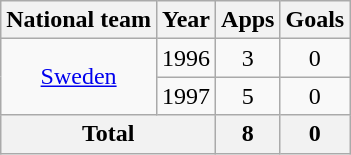<table class="wikitable" style="text-align:center">
<tr>
<th>National team</th>
<th>Year</th>
<th>Apps</th>
<th>Goals</th>
</tr>
<tr>
<td rowspan="2"><a href='#'>Sweden</a></td>
<td>1996</td>
<td>3</td>
<td>0</td>
</tr>
<tr>
<td>1997</td>
<td>5</td>
<td>0</td>
</tr>
<tr>
<th colspan="2">Total</th>
<th>8</th>
<th>0</th>
</tr>
</table>
